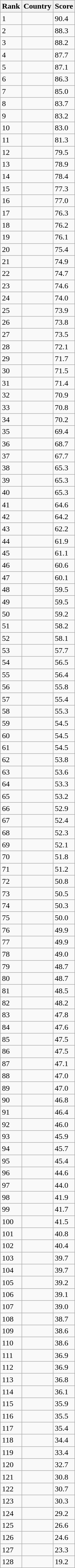<table class="wikitable">
<tr>
<th>Rank</th>
<th>Country</th>
<th>Score</th>
</tr>
<tr>
<td>1</td>
<td></td>
<td>90.4</td>
</tr>
<tr>
<td>2</td>
<td></td>
<td>88.3</td>
</tr>
<tr>
<td>3</td>
<td></td>
<td>88.2</td>
</tr>
<tr>
<td>4</td>
<td></td>
<td>87.7</td>
</tr>
<tr>
<td>5</td>
<td></td>
<td>87.1</td>
</tr>
<tr>
<td>6</td>
<td></td>
<td>86.3</td>
</tr>
<tr>
<td>7</td>
<td></td>
<td>85.0</td>
</tr>
<tr>
<td>8</td>
<td></td>
<td>83.7</td>
</tr>
<tr>
<td>9</td>
<td></td>
<td>83.2</td>
</tr>
<tr>
<td>10</td>
<td></td>
<td>83.0</td>
</tr>
<tr>
<td>11</td>
<td></td>
<td>81.3</td>
</tr>
<tr>
<td>12</td>
<td></td>
<td>79.5</td>
</tr>
<tr>
<td>13</td>
<td></td>
<td>78.9</td>
</tr>
<tr>
<td>14</td>
<td></td>
<td>78.4</td>
</tr>
<tr>
<td>15</td>
<td></td>
<td>77.3</td>
</tr>
<tr>
<td>16</td>
<td></td>
<td>77.0</td>
</tr>
<tr>
<td>17</td>
<td></td>
<td>76.3</td>
</tr>
<tr>
<td>18</td>
<td></td>
<td>76.2</td>
</tr>
<tr>
<td>19</td>
<td></td>
<td>76.1</td>
</tr>
<tr>
<td>20</td>
<td></td>
<td>75.4</td>
</tr>
<tr>
<td>21</td>
<td></td>
<td>74.9</td>
</tr>
<tr>
<td>22</td>
<td></td>
<td>74.7</td>
</tr>
<tr>
<td>23</td>
<td></td>
<td>74.6</td>
</tr>
<tr>
<td>24</td>
<td></td>
<td>74.0</td>
</tr>
<tr>
<td>25</td>
<td></td>
<td>73.9</td>
</tr>
<tr>
<td>26</td>
<td></td>
<td>73.8</td>
</tr>
<tr>
<td>27</td>
<td></td>
<td>73.5</td>
</tr>
<tr>
<td>28</td>
<td></td>
<td>72.1</td>
</tr>
<tr>
<td>29</td>
<td></td>
<td>71.7</td>
</tr>
<tr>
<td>30</td>
<td></td>
<td>71.5</td>
</tr>
<tr>
<td>31</td>
<td></td>
<td>71.4</td>
</tr>
<tr>
<td>32</td>
<td></td>
<td>70.9</td>
</tr>
<tr>
<td>33</td>
<td></td>
<td>70.8</td>
</tr>
<tr>
<td>34</td>
<td></td>
<td>70.2</td>
</tr>
<tr>
<td>35</td>
<td></td>
<td>69.4</td>
</tr>
<tr>
<td>36</td>
<td></td>
<td>68.7</td>
</tr>
<tr>
<td>37</td>
<td></td>
<td>67.7</td>
</tr>
<tr>
<td>38</td>
<td></td>
<td>65.3</td>
</tr>
<tr>
<td>39</td>
<td></td>
<td>65.3</td>
</tr>
<tr>
<td>40</td>
<td></td>
<td>65.3</td>
</tr>
<tr>
<td>41</td>
<td></td>
<td>64.6</td>
</tr>
<tr>
<td>42</td>
<td></td>
<td>64.2</td>
</tr>
<tr>
<td>43</td>
<td></td>
<td>62.2</td>
</tr>
<tr>
<td>44</td>
<td></td>
<td>61.9</td>
</tr>
<tr>
<td>45</td>
<td></td>
<td>61.1</td>
</tr>
<tr>
<td>46</td>
<td></td>
<td>60.6</td>
</tr>
<tr>
<td>47</td>
<td></td>
<td>60.1</td>
</tr>
<tr>
<td>48</td>
<td></td>
<td>59.5</td>
</tr>
<tr>
<td>49</td>
<td></td>
<td>59.5</td>
</tr>
<tr>
<td>50</td>
<td></td>
<td>59.2</td>
</tr>
<tr>
<td>51</td>
<td></td>
<td>58.2</td>
</tr>
<tr>
<td>52</td>
<td></td>
<td>58.1</td>
</tr>
<tr>
<td>53</td>
<td></td>
<td>57.7</td>
</tr>
<tr>
<td>54</td>
<td></td>
<td>56.5</td>
</tr>
<tr>
<td>55</td>
<td></td>
<td>56.4</td>
</tr>
<tr>
<td>56</td>
<td></td>
<td>55.8</td>
</tr>
<tr>
<td>57</td>
<td></td>
<td>55.4</td>
</tr>
<tr>
<td>58</td>
<td></td>
<td>55.3</td>
</tr>
<tr>
<td>59</td>
<td></td>
<td>54.5</td>
</tr>
<tr>
<td>60</td>
<td></td>
<td>54.5</td>
</tr>
<tr>
<td>61</td>
<td></td>
<td>54.5</td>
</tr>
<tr>
<td>62</td>
<td></td>
<td>53.8</td>
</tr>
<tr>
<td>63</td>
<td></td>
<td>53.6</td>
</tr>
<tr>
<td>64</td>
<td></td>
<td>53.3</td>
</tr>
<tr>
<td>65</td>
<td></td>
<td>53.2</td>
</tr>
<tr>
<td>66</td>
<td></td>
<td>52.9</td>
</tr>
<tr>
<td>67</td>
<td></td>
<td>52.4</td>
</tr>
<tr>
<td>68</td>
<td></td>
<td>52.3</td>
</tr>
<tr>
<td>69</td>
<td></td>
<td>52.1</td>
</tr>
<tr>
<td>70</td>
<td></td>
<td>51.8</td>
</tr>
<tr>
<td>71</td>
<td></td>
<td>51.2</td>
</tr>
<tr>
<td>72</td>
<td></td>
<td>50.8</td>
</tr>
<tr>
<td>73</td>
<td></td>
<td>50.5</td>
</tr>
<tr>
<td>74</td>
<td></td>
<td>50.3</td>
</tr>
<tr>
<td>75</td>
<td></td>
<td>50.0</td>
</tr>
<tr>
<td>76</td>
<td></td>
<td>49.9</td>
</tr>
<tr>
<td>77</td>
<td></td>
<td>49.9</td>
</tr>
<tr>
<td>78</td>
<td></td>
<td>49.0</td>
</tr>
<tr>
<td>79</td>
<td></td>
<td>48.7</td>
</tr>
<tr>
<td>80</td>
<td></td>
<td>48.7</td>
</tr>
<tr>
<td>81</td>
<td></td>
<td>48.5</td>
</tr>
<tr>
<td>82</td>
<td></td>
<td>48.2</td>
</tr>
<tr>
<td>83</td>
<td></td>
<td>47.8</td>
</tr>
<tr>
<td>84</td>
<td></td>
<td>47.6</td>
</tr>
<tr>
<td>85</td>
<td></td>
<td>47.5</td>
</tr>
<tr>
<td>86</td>
<td></td>
<td>47.5</td>
</tr>
<tr>
<td>87</td>
<td></td>
<td>47.1</td>
</tr>
<tr>
<td>88</td>
<td></td>
<td>47.0</td>
</tr>
<tr>
<td>89</td>
<td></td>
<td>47.0</td>
</tr>
<tr>
<td>90</td>
<td></td>
<td>46.8</td>
</tr>
<tr>
<td>91</td>
<td></td>
<td>46.4</td>
</tr>
<tr>
<td>92</td>
<td></td>
<td>46.0</td>
</tr>
<tr>
<td>93</td>
<td></td>
<td>45.9</td>
</tr>
<tr>
<td>94</td>
<td></td>
<td>45.7</td>
</tr>
<tr>
<td>95</td>
<td></td>
<td>45.4</td>
</tr>
<tr>
<td>96</td>
<td></td>
<td>44.6</td>
</tr>
<tr>
<td>97</td>
<td></td>
<td>44.0</td>
</tr>
<tr>
<td>98</td>
<td></td>
<td>41.9</td>
</tr>
<tr>
<td>99</td>
<td></td>
<td>41.7</td>
</tr>
<tr>
<td>100</td>
<td></td>
<td>41.5</td>
</tr>
<tr>
<td>101</td>
<td></td>
<td>40.8</td>
</tr>
<tr>
<td>102</td>
<td></td>
<td>40.4</td>
</tr>
<tr>
<td>103</td>
<td></td>
<td>39.7</td>
</tr>
<tr>
<td>104</td>
<td></td>
<td>39.7</td>
</tr>
<tr>
<td>105</td>
<td></td>
<td>39.2</td>
</tr>
<tr>
<td>106</td>
<td></td>
<td>39.1</td>
</tr>
<tr>
<td>107</td>
<td></td>
<td>39.0</td>
</tr>
<tr>
<td>108</td>
<td></td>
<td>38.7</td>
</tr>
<tr>
<td>109</td>
<td></td>
<td>38.6</td>
</tr>
<tr>
<td>110</td>
<td></td>
<td>38.6</td>
</tr>
<tr>
<td>111</td>
<td></td>
<td>36.9</td>
</tr>
<tr>
<td>112</td>
<td></td>
<td>36.9</td>
</tr>
<tr>
<td>113</td>
<td></td>
<td>36.8</td>
</tr>
<tr>
<td>114</td>
<td></td>
<td>36.1</td>
</tr>
<tr>
<td>115</td>
<td></td>
<td>35.9</td>
</tr>
<tr>
<td>116</td>
<td></td>
<td>35.5</td>
</tr>
<tr>
<td>117</td>
<td></td>
<td>35.4</td>
</tr>
<tr>
<td>118</td>
<td></td>
<td>34.4</td>
</tr>
<tr>
<td>119</td>
<td></td>
<td>33.4</td>
</tr>
<tr>
<td>120</td>
<td></td>
<td>32.7</td>
</tr>
<tr>
<td>121</td>
<td></td>
<td>30.8</td>
</tr>
<tr>
<td>122</td>
<td></td>
<td>30.7</td>
</tr>
<tr>
<td>123</td>
<td></td>
<td>30.3</td>
</tr>
<tr>
<td>124</td>
<td></td>
<td>29.2</td>
</tr>
<tr>
<td>125</td>
<td></td>
<td>26.6</td>
</tr>
<tr>
<td>126</td>
<td></td>
<td>24.6</td>
</tr>
<tr>
<td>127</td>
<td></td>
<td>23.3</td>
</tr>
<tr>
<td>128</td>
<td></td>
<td>19.2</td>
</tr>
</table>
